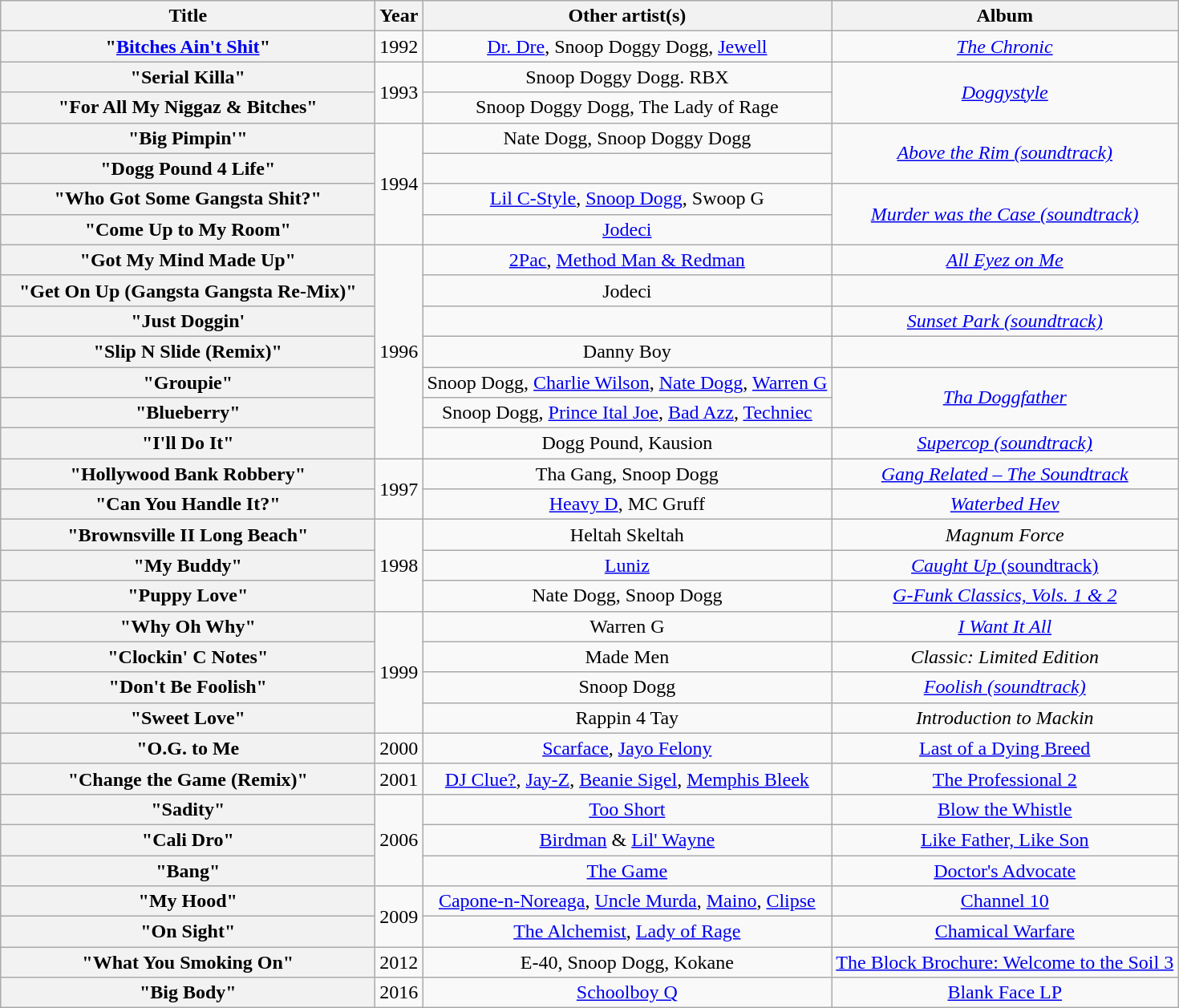<table class="wikitable plainrowheaders" style="text-align:center;">
<tr>
<th scope="col" style="width:19em;">Title</th>
<th scope="col">Year</th>
<th scope="col">Other artist(s)</th>
<th scope="col">Album</th>
</tr>
<tr>
<th>"<a href='#'>Bitches Ain't Shit</a>"</th>
<td>1992</td>
<td><a href='#'>Dr. Dre</a>, Snoop Doggy Dogg, <a href='#'>Jewell</a></td>
<td><em><a href='#'>The Chronic</a></em></td>
</tr>
<tr>
<th>"Serial Killa"</th>
<td rowspan="2">1993</td>
<td>Snoop Doggy Dogg. RBX</td>
<td rowspan="2"><em><a href='#'>Doggystyle</a></em></td>
</tr>
<tr>
<th>"For All My Niggaz & Bitches"</th>
<td>Snoop Doggy Dogg, The Lady of Rage</td>
</tr>
<tr>
<th>"Big Pimpin'"</th>
<td rowspan="4">1994</td>
<td>Nate Dogg, Snoop Doggy Dogg</td>
<td rowspan="2"><em><a href='#'>Above the Rim (soundtrack)</a></em></td>
</tr>
<tr>
<th>"Dogg Pound 4 Life"</th>
<td></td>
</tr>
<tr>
<th scope="row">"Who Got Some Gangsta Shit?"</th>
<td><a href='#'>Lil C-Style</a>, <a href='#'>Snoop Dogg</a>, Swoop G</td>
<td rowspan="2"><em><a href='#'>Murder was the Case (soundtrack)</a></em></td>
</tr>
<tr>
<th scope="row">"Come Up to My Room"</th>
<td><a href='#'>Jodeci</a></td>
</tr>
<tr>
<th scope="row">"Got My Mind Made Up"</th>
<td rowspan="7">1996</td>
<td><a href='#'>2Pac</a>, <a href='#'>Method Man & Redman</a></td>
<td><em><a href='#'>All Eyez on Me</a></em></td>
</tr>
<tr>
<th>"Get On Up (Gangsta Gangsta Re-Mix)"</th>
<td>Jodeci</td>
<td></td>
</tr>
<tr>
<th>"Just Doggin'</th>
<td></td>
<td><em><a href='#'>Sunset Park (soundtrack)</a></em></td>
</tr>
<tr>
<th>"Slip N Slide (Remix)"</th>
<td>Danny Boy</td>
<td></td>
</tr>
<tr>
<th scope="row">"Groupie"</th>
<td>Snoop Dogg, <a href='#'>Charlie Wilson</a>, <a href='#'>Nate Dogg</a>, <a href='#'>Warren G</a></td>
<td rowspan="2"><em><a href='#'>Tha Doggfather</a></em></td>
</tr>
<tr>
<th scope="row">"Blueberry"</th>
<td>Snoop Dogg, <a href='#'>Prince Ital Joe</a>, <a href='#'>Bad Azz</a>, <a href='#'>Techniec</a></td>
</tr>
<tr>
<th>"I'll Do It"</th>
<td>Dogg Pound, Kausion</td>
<td><em><a href='#'>Supercop (soundtrack)</a></em></td>
</tr>
<tr>
<th>"Hollywood Bank Robbery"</th>
<td rowspan="2">1997</td>
<td>Tha Gang, Snoop Dogg</td>
<td><em><a href='#'>Gang Related – The Soundtrack</a></em></td>
</tr>
<tr>
<th>"Can You Handle It?"</th>
<td><a href='#'>Heavy D</a>, MC Gruff</td>
<td><em><a href='#'>Waterbed Hev</a></em></td>
</tr>
<tr>
<th>"Brownsville II Long Beach"</th>
<td rowspan="3">1998</td>
<td>Heltah Skeltah</td>
<td><em>Magnum Force</em></td>
</tr>
<tr>
<th scope="row">"My Buddy"</th>
<td><a href='#'>Luniz</a></td>
<td><a href='#'><em>Caught Up</em> (soundtrack)</a></td>
</tr>
<tr>
<th>"Puppy Love"</th>
<td>Nate Dogg, Snoop Dogg</td>
<td><em><a href='#'>G-Funk Classics, Vols. 1 & 2</a></em></td>
</tr>
<tr>
<th scope="row">"Why Oh Why"</th>
<td rowspan="4">1999</td>
<td>Warren G</td>
<td><em><a href='#'>I Want It All</a></em></td>
</tr>
<tr>
<th>"Clockin' C Notes"</th>
<td>Made Men</td>
<td><em>Classic: Limited Edition</em></td>
</tr>
<tr>
<th>"Don't Be Foolish"</th>
<td>Snoop Dogg</td>
<td><em><a href='#'>Foolish (soundtrack)</a></em></td>
</tr>
<tr>
<th>"Sweet Love"</th>
<td>Rappin 4 Tay</td>
<td><em>Introduction to Mackin<strong></td>
</tr>
<tr>
<th scope="row">"O.G. to Me</th>
<td rowspan="1">2000</td>
<td><a href='#'>Scarface</a>, <a href='#'>Jayo Felony</a></td>
<td></em><a href='#'>Last of a Dying Breed</a><em></td>
</tr>
<tr>
<th scope="row">"Change the Game (Remix)"</th>
<td rowspan="1">2001</td>
<td><a href='#'>DJ Clue?</a>, <a href='#'>Jay-Z</a>, <a href='#'>Beanie Sigel</a>, <a href='#'>Memphis Bleek</a></td>
<td></em><a href='#'>The Professional 2</a><em></td>
</tr>
<tr>
<th scope="row">"Sadity"</th>
<td rowspan="3">2006</td>
<td><a href='#'>Too Short</a></td>
<td></em><a href='#'>Blow the Whistle</a><em></td>
</tr>
<tr>
<th scope="row">"Cali Dro"</th>
<td><a href='#'>Birdman</a> & <a href='#'>Lil' Wayne</a></td>
<td></em><a href='#'>Like Father, Like Son</a><em></td>
</tr>
<tr>
<th scope="row">"Bang"</th>
<td><a href='#'>The Game</a></td>
<td></em><a href='#'>Doctor's Advocate</a><em></td>
</tr>
<tr>
<th scope="row">"My Hood"</th>
<td rowspan="2">2009</td>
<td><a href='#'>Capone-n-Noreaga</a>, <a href='#'>Uncle Murda</a>, <a href='#'>Maino</a>, <a href='#'>Clipse</a></td>
<td></em><a href='#'>Channel 10</a><em></td>
</tr>
<tr>
<th scope="row">"On Sight"</th>
<td><a href='#'>The Alchemist</a>, <a href='#'>Lady of Rage</a></td>
<td></em><a href='#'>Chamical Warfare</a><em></td>
</tr>
<tr>
<th>"What You Smoking On"</th>
<td>2012</td>
<td>E-40, Snoop Dogg, Kokane</td>
<td></em><a href='#'>The Block Brochure: Welcome to the Soil 3</a><em></td>
</tr>
<tr>
<th scope="row">"Big Body"</th>
<td rowspan="2">2016</td>
<td><a href='#'>Schoolboy Q</a></td>
<td></em><a href='#'>Blank Face LP</a><em></td>
</tr>
</table>
